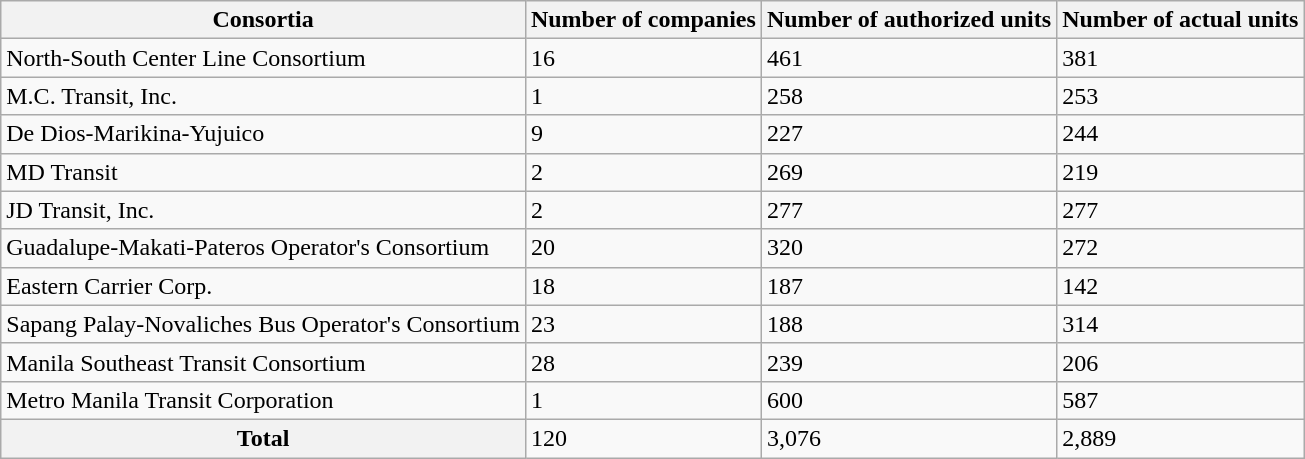<table class="wikitable sortable">
<tr>
<th>Consortia</th>
<th>Number of companies</th>
<th>Number of authorized units</th>
<th>Number of actual units</th>
</tr>
<tr>
<td>North-South Center Line Consortium</td>
<td>16</td>
<td>461</td>
<td>381</td>
</tr>
<tr>
<td>M.C. Transit, Inc.</td>
<td>1</td>
<td>258</td>
<td>253</td>
</tr>
<tr>
<td>De Dios-Marikina-Yujuico</td>
<td>9</td>
<td>227</td>
<td>244</td>
</tr>
<tr>
<td>MD Transit</td>
<td>2</td>
<td>269</td>
<td>219</td>
</tr>
<tr>
<td>JD Transit, Inc.</td>
<td>2</td>
<td>277</td>
<td>277</td>
</tr>
<tr>
<td>Guadalupe-Makati-Pateros Operator's Consortium</td>
<td>20</td>
<td>320</td>
<td>272</td>
</tr>
<tr>
<td>Eastern Carrier Corp.</td>
<td>18</td>
<td>187</td>
<td>142</td>
</tr>
<tr>
<td>Sapang Palay-Novaliches Bus Operator's Consortium</td>
<td>23</td>
<td>188</td>
<td>314</td>
</tr>
<tr>
<td>Manila Southeast Transit Consortium</td>
<td>28</td>
<td>239</td>
<td>206</td>
</tr>
<tr>
<td>Metro Manila Transit Corporation</td>
<td>1</td>
<td>600</td>
<td>587</td>
</tr>
<tr class="sortbottom">
<th>Total</th>
<td>120</td>
<td>3,076</td>
<td>2,889</td>
</tr>
</table>
